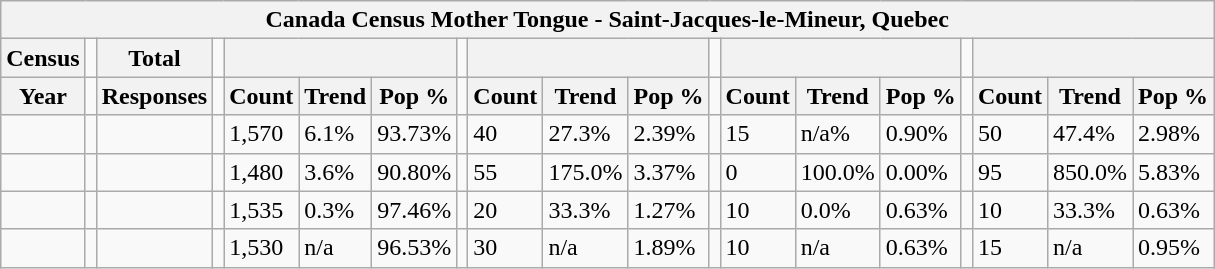<table class="wikitable">
<tr>
<th colspan="19">Canada Census Mother Tongue - Saint-Jacques-le-Mineur, Quebec</th>
</tr>
<tr>
<th>Census</th>
<td></td>
<th>Total</th>
<td colspan="1"></td>
<th colspan="3"></th>
<td colspan="1"></td>
<th colspan="3"></th>
<td colspan="1"></td>
<th colspan="3"></th>
<td colspan="1"></td>
<th colspan="3"></th>
</tr>
<tr>
<th>Year</th>
<td></td>
<th>Responses</th>
<td></td>
<th>Count</th>
<th>Trend</th>
<th>Pop %</th>
<td></td>
<th>Count</th>
<th>Trend</th>
<th>Pop %</th>
<td></td>
<th>Count</th>
<th>Trend</th>
<th>Pop %</th>
<td></td>
<th>Count</th>
<th>Trend</th>
<th>Pop %</th>
</tr>
<tr>
<td></td>
<td></td>
<td></td>
<td></td>
<td>1,570</td>
<td> 6.1%</td>
<td>93.73%</td>
<td></td>
<td>40</td>
<td> 27.3%</td>
<td>2.39%</td>
<td></td>
<td>15</td>
<td> n/a%</td>
<td>0.90%</td>
<td></td>
<td>50</td>
<td> 47.4%</td>
<td>2.98%</td>
</tr>
<tr>
<td></td>
<td></td>
<td></td>
<td></td>
<td>1,480</td>
<td> 3.6%</td>
<td>90.80%</td>
<td></td>
<td>55</td>
<td> 175.0%</td>
<td>3.37%</td>
<td></td>
<td>0</td>
<td> 100.0%</td>
<td>0.00%</td>
<td></td>
<td>95</td>
<td> 850.0%</td>
<td>5.83%</td>
</tr>
<tr>
<td></td>
<td></td>
<td></td>
<td></td>
<td>1,535</td>
<td> 0.3%</td>
<td>97.46%</td>
<td></td>
<td>20</td>
<td> 33.3%</td>
<td>1.27%</td>
<td></td>
<td>10</td>
<td> 0.0%</td>
<td>0.63%</td>
<td></td>
<td>10</td>
<td> 33.3%</td>
<td>0.63%</td>
</tr>
<tr>
<td></td>
<td></td>
<td></td>
<td></td>
<td>1,530</td>
<td>n/a</td>
<td>96.53%</td>
<td></td>
<td>30</td>
<td>n/a</td>
<td>1.89%</td>
<td></td>
<td>10</td>
<td>n/a</td>
<td>0.63%</td>
<td></td>
<td>15</td>
<td>n/a</td>
<td>0.95%</td>
</tr>
</table>
